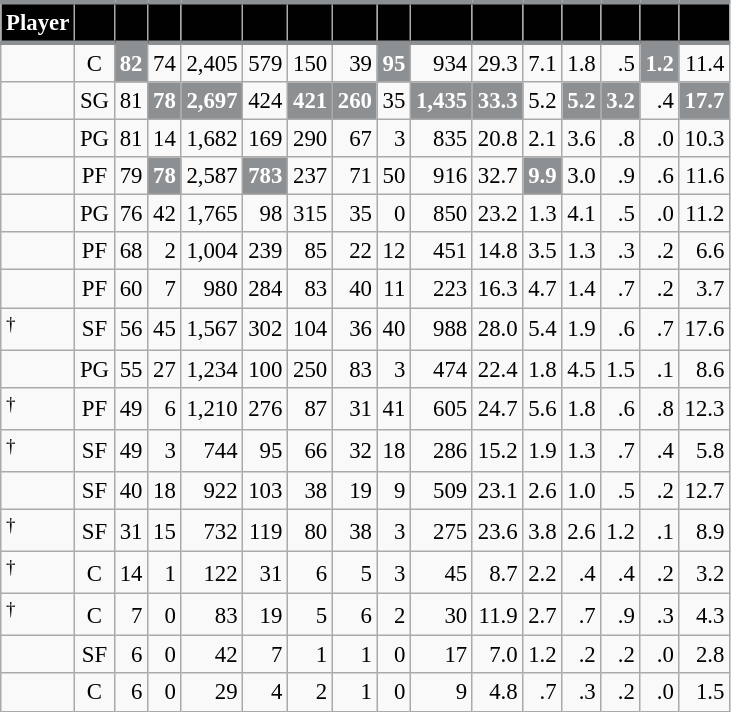<table class="wikitable sortable" style="font-size: 95%; text-align:right;">
<tr>
<th style="background:#010101; color:#FFFFFF; border-top:#8D9093 3px solid; border-bottom:#8D9093 3px solid;">Player</th>
<th style="background:#010101; color:#FFFFFF; border-top:#8D9093 3px solid; border-bottom:#8D9093 3px solid;"></th>
<th style="background:#010101; color:#FFFFFF; border-top:#8D9093 3px solid; border-bottom:#8D9093 3px solid;"></th>
<th style="background:#010101; color:#FFFFFF; border-top:#8D9093 3px solid; border-bottom:#8D9093 3px solid;"></th>
<th style="background:#010101; color:#FFFFFF; border-top:#8D9093 3px solid; border-bottom:#8D9093 3px solid;"></th>
<th style="background:#010101; color:#FFFFFF; border-top:#8D9093 3px solid; border-bottom:#8D9093 3px solid;"></th>
<th style="background:#010101; color:#FFFFFF; border-top:#8D9093 3px solid; border-bottom:#8D9093 3px solid;"></th>
<th style="background:#010101; color:#FFFFFF; border-top:#8D9093 3px solid; border-bottom:#8D9093 3px solid;"></th>
<th style="background:#010101; color:#FFFFFF; border-top:#8D9093 3px solid; border-bottom:#8D9093 3px solid;"></th>
<th style="background:#010101; color:#FFFFFF; border-top:#8D9093 3px solid; border-bottom:#8D9093 3px solid;"></th>
<th style="background:#010101; color:#FFFFFF; border-top:#8D9093 3px solid; border-bottom:#8D9093 3px solid;"></th>
<th style="background:#010101; color:#FFFFFF; border-top:#8D9093 3px solid; border-bottom:#8D9093 3px solid;"></th>
<th style="background:#010101; color:#FFFFFF; border-top:#8D9093 3px solid; border-bottom:#8D9093 3px solid;"></th>
<th style="background:#010101; color:#FFFFFF; border-top:#8D9093 3px solid; border-bottom:#8D9093 3px solid;"></th>
<th style="background:#010101; color:#FFFFFF; border-top:#8D9093 3px solid; border-bottom:#8D9093 3px solid;"></th>
<th style="background:#010101; color:#FFFFFF; border-top:#8D9093 3px solid; border-bottom:#8D9093 3px solid;"></th>
</tr>
<tr>
<td style="text-align:left;"></td>
<td style="text-align:center;">C</td>
<td style="background:#8D9093; color:#FFFFFF;"><strong>82</strong></td>
<td>74</td>
<td>2,405</td>
<td>579</td>
<td>150</td>
<td>39</td>
<td style="background:#8D9093; color:#FFFFFF;"><strong>95</strong></td>
<td>934</td>
<td>29.3</td>
<td>7.1</td>
<td>1.8</td>
<td>.5</td>
<td style="background:#8D9093; color:#FFFFFF;"><strong>1.2</strong></td>
<td>11.4</td>
</tr>
<tr>
<td style="text-align:left;"></td>
<td style="text-align:center;">SG</td>
<td>81</td>
<td style="background:#8D9093; color:#FFFFFF;"><strong>78</strong></td>
<td style="background:#8D9093; color:#FFFFFF;"><strong>2,697</strong></td>
<td>424</td>
<td style="background:#8D9093; color:#FFFFFF;"><strong>421</strong></td>
<td style="background:#8D9093; color:#FFFFFF;"><strong>260</strong></td>
<td>35</td>
<td style="background:#8D9093; color:#FFFFFF;"><strong>1,435</strong></td>
<td style="background:#8D9093; color:#FFFFFF;"><strong>33.3</strong></td>
<td>5.2</td>
<td style="background:#8D9093; color:#FFFFFF;"><strong>5.2</strong></td>
<td style="background:#8D9093; color:#FFFFFF;"><strong>3.2</strong></td>
<td>.4</td>
<td style="background:#8D9093; color:#FFFFFF;"><strong>17.7</strong></td>
</tr>
<tr>
<td style="text-align:left;"></td>
<td style="text-align:center;">PG</td>
<td>81</td>
<td>14</td>
<td>1,682</td>
<td>169</td>
<td>290</td>
<td>67</td>
<td>3</td>
<td>835</td>
<td>20.8</td>
<td>2.1</td>
<td>3.6</td>
<td>.8</td>
<td>.0</td>
<td>10.3</td>
</tr>
<tr>
<td style="text-align:left;"></td>
<td style="text-align:center;">PF</td>
<td>79</td>
<td style="background:#8D9093; color:#FFFFFF;"><strong>78</strong></td>
<td>2,587</td>
<td style="background:#8D9093; color:#FFFFFF;"><strong>783</strong></td>
<td>237</td>
<td>71</td>
<td>50</td>
<td>916</td>
<td>32.7</td>
<td style="background:#8D9093; color:#FFFFFF;"><strong>9.9</strong></td>
<td>3.0</td>
<td>.9</td>
<td>.6</td>
<td>11.6</td>
</tr>
<tr>
<td style="text-align:left;"></td>
<td style="text-align:center;">PG</td>
<td>76</td>
<td>42</td>
<td>1,765</td>
<td>98</td>
<td>315</td>
<td>35</td>
<td>0</td>
<td>850</td>
<td>23.2</td>
<td>1.3</td>
<td>4.1</td>
<td>.5</td>
<td>.0</td>
<td>11.2</td>
</tr>
<tr>
<td style="text-align:left;"></td>
<td style="text-align:center;">PF</td>
<td>68</td>
<td>2</td>
<td>1,004</td>
<td>239</td>
<td>85</td>
<td>22</td>
<td>12</td>
<td>451</td>
<td>14.8</td>
<td>3.5</td>
<td>1.3</td>
<td>.3</td>
<td>.2</td>
<td>6.6</td>
</tr>
<tr>
<td style="text-align:left;"></td>
<td style="text-align:center;">PF</td>
<td>60</td>
<td>7</td>
<td>980</td>
<td>284</td>
<td>83</td>
<td>40</td>
<td>11</td>
<td>223</td>
<td>16.3</td>
<td>4.7</td>
<td>1.4</td>
<td>.7</td>
<td>.2</td>
<td>3.7</td>
</tr>
<tr>
<td style="text-align:left;"><sup>†</sup></td>
<td style="text-align:center;">SF</td>
<td>56</td>
<td>45</td>
<td>1,567</td>
<td>302</td>
<td>104</td>
<td>36</td>
<td>40</td>
<td>988</td>
<td>28.0</td>
<td>5.4</td>
<td>1.9</td>
<td>.6</td>
<td>.7</td>
<td>17.6</td>
</tr>
<tr>
<td style="text-align:left;"></td>
<td style="text-align:center;">PG</td>
<td>55</td>
<td>27</td>
<td>1,234</td>
<td>100</td>
<td>250</td>
<td>83</td>
<td>3</td>
<td>474</td>
<td>22.4</td>
<td>1.8</td>
<td>4.5</td>
<td>1.5</td>
<td>.1</td>
<td>8.6</td>
</tr>
<tr>
<td style="text-align:left;"><sup>†</sup></td>
<td style="text-align:center;">PF</td>
<td>49</td>
<td>6</td>
<td>1,210</td>
<td>276</td>
<td>87</td>
<td>31</td>
<td>41</td>
<td>605</td>
<td>24.7</td>
<td>5.6</td>
<td>1.8</td>
<td>.6</td>
<td>.8</td>
<td>12.3</td>
</tr>
<tr>
<td style="text-align:left;"><sup>†</sup></td>
<td style="text-align:center;">SF</td>
<td>49</td>
<td>3</td>
<td>744</td>
<td>95</td>
<td>66</td>
<td>32</td>
<td>18</td>
<td>286</td>
<td>15.2</td>
<td>1.9</td>
<td>1.3</td>
<td>.7</td>
<td>.4</td>
<td>5.8</td>
</tr>
<tr>
<td style="text-align:left;"></td>
<td style="text-align:center;">SF</td>
<td>40</td>
<td>18</td>
<td>922</td>
<td>103</td>
<td>38</td>
<td>19</td>
<td>9</td>
<td>509</td>
<td>23.1</td>
<td>2.6</td>
<td>1.0</td>
<td>.5</td>
<td>.2</td>
<td>12.7</td>
</tr>
<tr>
<td style="text-align:left;"><sup>†</sup></td>
<td style="text-align:center;">SF</td>
<td>31</td>
<td>15</td>
<td>732</td>
<td>119</td>
<td>80</td>
<td>38</td>
<td>3</td>
<td>275</td>
<td>23.6</td>
<td>3.8</td>
<td>2.6</td>
<td>1.2</td>
<td>.1</td>
<td>8.9</td>
</tr>
<tr>
<td style="text-align:left;"><sup>†</sup></td>
<td style="text-align:center;">C</td>
<td>14</td>
<td>1</td>
<td>122</td>
<td>31</td>
<td>6</td>
<td>5</td>
<td>3</td>
<td>45</td>
<td>8.7</td>
<td>2.2</td>
<td>.4</td>
<td>.4</td>
<td>.2</td>
<td>3.2</td>
</tr>
<tr>
<td style="text-align:left;"><sup>†</sup></td>
<td style="text-align:center;">C</td>
<td>7</td>
<td>0</td>
<td>83</td>
<td>19</td>
<td>5</td>
<td>6</td>
<td>2</td>
<td>30</td>
<td>11.9</td>
<td>2.7</td>
<td>.7</td>
<td>.9</td>
<td>.3</td>
<td>4.3</td>
</tr>
<tr>
<td style="text-align:left;"></td>
<td style="text-align:center;">SF</td>
<td>6</td>
<td>0</td>
<td>42</td>
<td>7</td>
<td>1</td>
<td>1</td>
<td>0</td>
<td>17</td>
<td>7.0</td>
<td>1.2</td>
<td>.2</td>
<td>.2</td>
<td>.0</td>
<td>2.8</td>
</tr>
<tr>
<td style="text-align:left;"></td>
<td style="text-align:center;">C</td>
<td>6</td>
<td>0</td>
<td>29</td>
<td>4</td>
<td>2</td>
<td>1</td>
<td>0</td>
<td>9</td>
<td>4.8</td>
<td>.7</td>
<td>.3</td>
<td>.2</td>
<td>.0</td>
<td>1.5</td>
</tr>
</table>
